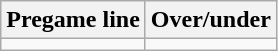<table class="wikitable">
<tr align="center">
<th style=>Pregame line</th>
<th style=>Over/under</th>
</tr>
<tr align="center">
<td></td>
<td></td>
</tr>
</table>
